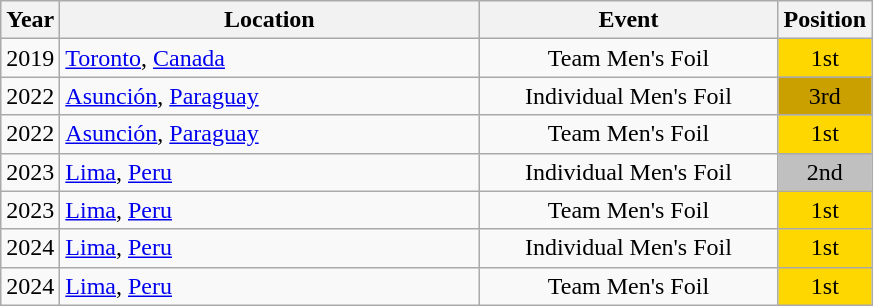<table class="wikitable" style="text-align:center;">
<tr>
<th>Year</th>
<th style="width:17em">Location</th>
<th style="width:12em">Event</th>
<th>Position</th>
</tr>
<tr>
<td>2019</td>
<td rowspan="1" align="left"> <a href='#'>Toronto</a>, <a href='#'>Canada</a></td>
<td>Team Men's Foil</td>
<td bgcolor="gold">1st</td>
</tr>
<tr>
<td>2022</td>
<td rowspan="1" align="left"> <a href='#'>Asunción</a>, <a href='#'>Paraguay</a></td>
<td>Individual Men's Foil</td>
<td bgcolor="caramel">3rd</td>
</tr>
<tr>
<td>2022</td>
<td rowspan="1" align="left"> <a href='#'>Asunción</a>, <a href='#'>Paraguay</a></td>
<td>Team Men's Foil</td>
<td bgcolor="gold">1st</td>
</tr>
<tr>
<td>2023</td>
<td rowspan="1" align="left"> <a href='#'>Lima</a>, <a href='#'>Peru</a></td>
<td>Individual Men's Foil</td>
<td bgcolor="silver">2nd</td>
</tr>
<tr>
<td>2023</td>
<td rowspan="1" align="left"> <a href='#'>Lima</a>, <a href='#'>Peru</a></td>
<td>Team Men's Foil</td>
<td bgcolor="gold">1st</td>
</tr>
<tr>
<td>2024</td>
<td rowspan="1" align="left"> <a href='#'>Lima</a>, <a href='#'>Peru</a></td>
<td>Individual Men's Foil</td>
<td bgcolor="gold">1st</td>
</tr>
<tr>
<td>2024</td>
<td rowspan="1" align="left"> <a href='#'>Lima</a>, <a href='#'>Peru</a></td>
<td>Team Men's Foil</td>
<td bgcolor="gold">1st</td>
</tr>
</table>
